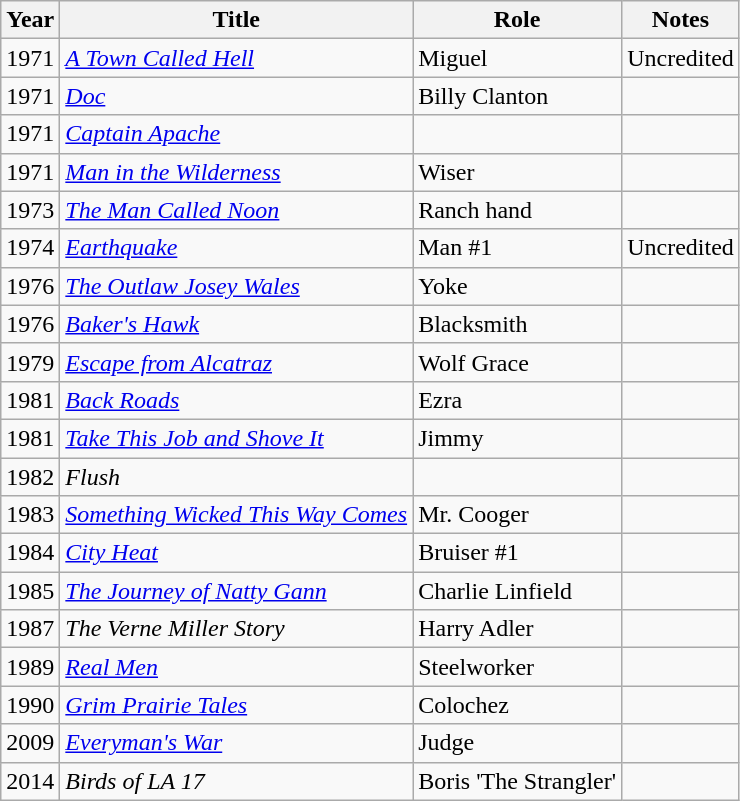<table class="wikitable">
<tr>
<th>Year</th>
<th>Title</th>
<th>Role</th>
<th>Notes</th>
</tr>
<tr>
<td>1971</td>
<td><em><a href='#'>A Town Called Hell</a></em></td>
<td>Miguel</td>
<td>Uncredited</td>
</tr>
<tr>
<td>1971</td>
<td><em><a href='#'>Doc</a></em></td>
<td>Billy Clanton</td>
<td></td>
</tr>
<tr>
<td>1971</td>
<td><em><a href='#'>Captain Apache</a></em></td>
<td></td>
<td></td>
</tr>
<tr>
<td>1971</td>
<td><em><a href='#'>Man in the Wilderness</a></em></td>
<td>Wiser</td>
<td></td>
</tr>
<tr>
<td>1973</td>
<td><em><a href='#'>The Man Called Noon</a></em></td>
<td>Ranch hand</td>
<td></td>
</tr>
<tr>
<td>1974</td>
<td><em><a href='#'>Earthquake</a></em></td>
<td>Man #1</td>
<td>Uncredited</td>
</tr>
<tr>
<td>1976</td>
<td><em><a href='#'>The Outlaw Josey Wales</a></em></td>
<td>Yoke</td>
<td></td>
</tr>
<tr>
<td>1976</td>
<td><em><a href='#'>Baker's Hawk</a></em></td>
<td>Blacksmith</td>
<td></td>
</tr>
<tr>
<td>1979</td>
<td><em><a href='#'>Escape from Alcatraz</a></em></td>
<td>Wolf Grace</td>
<td></td>
</tr>
<tr>
<td>1981</td>
<td><em><a href='#'>Back Roads</a></em></td>
<td>Ezra</td>
<td></td>
</tr>
<tr>
<td>1981</td>
<td><em><a href='#'>Take This Job and Shove It</a></em></td>
<td>Jimmy</td>
<td></td>
</tr>
<tr>
<td>1982</td>
<td><em>Flush</em></td>
<td></td>
<td></td>
</tr>
<tr>
<td>1983</td>
<td><em><a href='#'>Something Wicked This Way Comes</a></em></td>
<td>Mr. Cooger</td>
<td></td>
</tr>
<tr>
<td>1984</td>
<td><em><a href='#'>City Heat</a></em></td>
<td>Bruiser #1</td>
<td></td>
</tr>
<tr>
<td>1985</td>
<td><em><a href='#'>The Journey of Natty Gann</a></em></td>
<td>Charlie Linfield</td>
<td></td>
</tr>
<tr>
<td>1987</td>
<td><em>The Verne Miller Story</em></td>
<td>Harry Adler</td>
<td></td>
</tr>
<tr>
<td>1989</td>
<td><em><a href='#'>Real Men</a></em></td>
<td>Steelworker</td>
<td></td>
</tr>
<tr>
<td>1990</td>
<td><em><a href='#'>Grim Prairie Tales</a></em></td>
<td>Colochez</td>
<td></td>
</tr>
<tr>
<td>2009</td>
<td><em><a href='#'>Everyman's War</a></em></td>
<td>Judge</td>
<td></td>
</tr>
<tr>
<td>2014</td>
<td><em>Birds of LA 17</em></td>
<td>Boris 'The Strangler'</td>
<td></td>
</tr>
</table>
